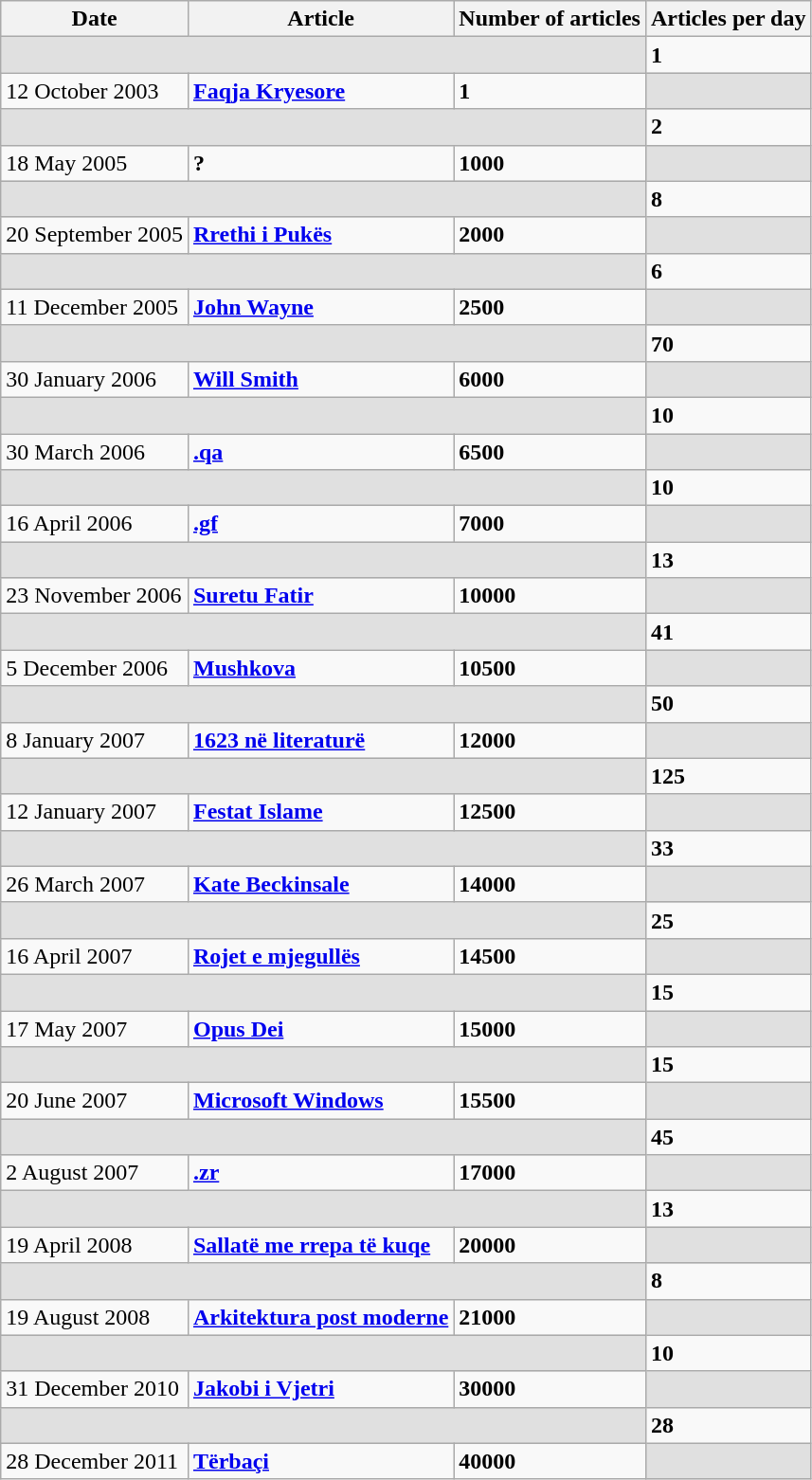<table class="wikitable">
<tr>
<th>Date</th>
<th>Article</th>
<th>Number of articles</th>
<th>Articles per day</th>
</tr>
<tr>
<td colspan="3" bgcolor=#E0E0E0></td>
<td><strong>1</strong></td>
</tr>
<tr>
<td>12 October 2003</td>
<td><strong><a href='#'>Faqja Kryesore</a></strong></td>
<td><strong>1</strong></td>
<td colspan=1 bgcolor=#E0E0E0></td>
</tr>
<tr>
<td colspan="3" bgcolor=#E0E0E0></td>
<td><strong>2</strong></td>
</tr>
<tr>
<td>18 May 2005</td>
<td><strong>?</strong></td>
<td><strong>1000</strong></td>
<td colspan=1 bgcolor=#E0E0E0></td>
</tr>
<tr>
<td colspan="3" bgcolor=#E0E0E0></td>
<td><strong>8</strong></td>
</tr>
<tr>
<td>20 September 2005</td>
<td><strong><a href='#'>Rrethi i Pukës</a></strong></td>
<td><strong>2000</strong></td>
<td colspan=1 bgcolor=#E0E0E0></td>
</tr>
<tr>
<td colspan="3" bgcolor=#E0E0E0></td>
<td><strong>6</strong></td>
</tr>
<tr>
<td>11 December 2005</td>
<td><strong><a href='#'>John Wayne</a></strong></td>
<td><strong>2500</strong></td>
<td colspan=1 bgcolor=#E0E0E0></td>
</tr>
<tr>
<td colspan="3" bgcolor=#E0E0E0></td>
<td><strong>70</strong></td>
</tr>
<tr>
<td>30 January 2006</td>
<td><strong><a href='#'>Will Smith</a></strong></td>
<td><strong>6000</strong></td>
<td colspan=1 bgcolor=#E0E0E0></td>
</tr>
<tr>
<td colspan="3" bgcolor=#E0E0E0></td>
<td><strong>10</strong></td>
</tr>
<tr>
<td>30 March 2006</td>
<td><strong><a href='#'>.qa</a></strong></td>
<td><strong>6500</strong></td>
<td colspan=1 bgcolor=#E0E0E0></td>
</tr>
<tr>
<td colspan="3" bgcolor=#E0E0E0></td>
<td><strong>10</strong></td>
</tr>
<tr>
<td>16 April 2006</td>
<td><strong><a href='#'>.gf</a></strong></td>
<td><strong>7000</strong></td>
<td colspan=1 bgcolor=#E0E0E0></td>
</tr>
<tr>
<td colspan="3" bgcolor=#E0E0E0></td>
<td><strong>13</strong></td>
</tr>
<tr>
<td>23 November 2006</td>
<td><strong><a href='#'>Suretu Fatir</a></strong></td>
<td><strong>10000</strong></td>
<td colspan=1 bgcolor=#E0E0E0></td>
</tr>
<tr>
<td colspan="3" bgcolor=#E0E0E0></td>
<td><strong>41</strong></td>
</tr>
<tr>
<td>5 December 2006</td>
<td><strong><a href='#'>Mushkova</a></strong></td>
<td><strong>10500</strong></td>
<td colspan=1 bgcolor=#E0E0E0></td>
</tr>
<tr>
<td colspan="3" bgcolor=#E0E0E0></td>
<td><strong>50</strong></td>
</tr>
<tr>
<td>8 January 2007</td>
<td><strong><a href='#'>1623 në literaturë</a></strong></td>
<td><strong>12000</strong></td>
<td colspan=1 bgcolor=#E0E0E0></td>
</tr>
<tr>
<td colspan="3" bgcolor=#E0E0E0></td>
<td><strong>125</strong></td>
</tr>
<tr>
<td>12 January 2007</td>
<td><strong><a href='#'>Festat Islame</a></strong></td>
<td><strong>12500</strong></td>
<td colspan=1 bgcolor=#E0E0E0></td>
</tr>
<tr>
<td colspan="3" bgcolor=#E0E0E0></td>
<td><strong>33</strong></td>
</tr>
<tr>
<td>26 March 2007</td>
<td><strong><a href='#'>Kate Beckinsale</a></strong></td>
<td><strong>14000</strong></td>
<td colspan=1 bgcolor=#E0E0E0></td>
</tr>
<tr>
<td colspan="3" bgcolor=#E0E0E0></td>
<td><strong>25</strong></td>
</tr>
<tr>
<td>16 April 2007</td>
<td><strong><a href='#'>Rojet e mjegullës</a></strong></td>
<td><strong>14500</strong></td>
<td colspan=1 bgcolor=#E0E0E0></td>
</tr>
<tr>
<td colspan="3" bgcolor=#E0E0E0></td>
<td><strong>15</strong></td>
</tr>
<tr>
<td>17 May 2007</td>
<td><strong><a href='#'>Opus Dei</a> </strong></td>
<td><strong>15000</strong></td>
<td colspan=1 bgcolor=#E0E0E0></td>
</tr>
<tr>
<td colspan="3" bgcolor=#E0E0E0></td>
<td><strong>15</strong></td>
</tr>
<tr>
<td>20 June 2007</td>
<td><strong><a href='#'>Microsoft Windows</a></strong></td>
<td><strong>15500</strong></td>
<td colspan=1 bgcolor=#E0E0E0></td>
</tr>
<tr>
<td colspan="3" bgcolor=#E0E0E0></td>
<td><strong>45</strong></td>
</tr>
<tr>
<td>2 August 2007</td>
<td><strong><a href='#'>.zr</a></strong></td>
<td><strong>17000</strong></td>
<td colspan=1 bgcolor=#E0E0E0></td>
</tr>
<tr>
<td colspan="3" bgcolor=#E0E0E0></td>
<td><strong>13</strong></td>
</tr>
<tr>
<td>19 April 2008</td>
<td><strong><a href='#'>Sallatë me rrepa të kuqe</a></strong></td>
<td><strong>20000</strong></td>
<td colspan=1 bgcolor=#E0E0E0></td>
</tr>
<tr>
<td colspan="3" bgcolor=#E0E0E0></td>
<td><strong>8</strong></td>
</tr>
<tr>
<td>19 August 2008</td>
<td><strong><a href='#'>Arkitektura post moderne</a></strong></td>
<td><strong>21000</strong></td>
<td colspan=1 bgcolor=#E0E0E0></td>
</tr>
<tr>
<td colspan="3" bgcolor=#E0E0E0></td>
<td><strong>10</strong></td>
</tr>
<tr>
<td>31 December 2010</td>
<td><strong><a href='#'>Jakobi i Vjetri</a></strong></td>
<td><strong>30000</strong></td>
<td colspan=1 bgcolor=#E0E0E0></td>
</tr>
<tr>
<td colspan="3" bgcolor=#E0E0E0></td>
<td><strong>28</strong></td>
</tr>
<tr>
<td>28 December 2011</td>
<td><strong><a href='#'>Tërbaçi</a></strong></td>
<td><strong>40000</strong></td>
<td colspan=1 bgcolor=#E0E0E0><br></td>
</tr>
</table>
